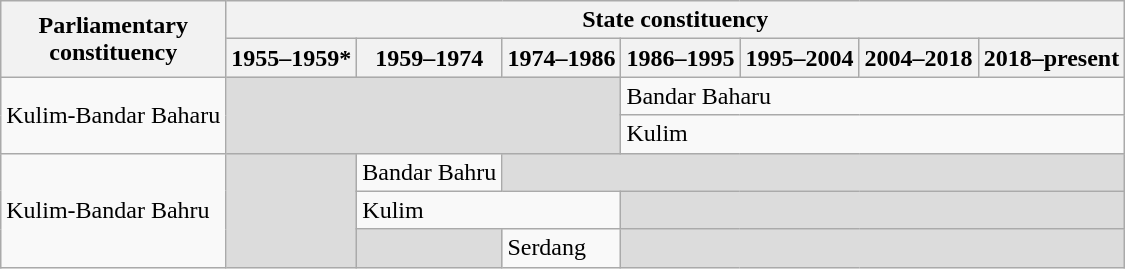<table class="wikitable">
<tr>
<th rowspan="2">Parliamentary<br>constituency</th>
<th colspan="7">State constituency</th>
</tr>
<tr>
<th>1955–1959*</th>
<th>1959–1974</th>
<th>1974–1986</th>
<th>1986–1995</th>
<th>1995–2004</th>
<th>2004–2018</th>
<th>2018–present</th>
</tr>
<tr>
<td rowspan="2">Kulim-Bandar Baharu</td>
<td colspan="3" rowspan="2" bgcolor="dcdcdc"></td>
<td colspan="4">Bandar Baharu</td>
</tr>
<tr>
<td colspan="4">Kulim</td>
</tr>
<tr>
<td rowspan="3">Kulim-Bandar Bahru</td>
<td rowspan="3" bgcolor="dcdcdc"></td>
<td>Bandar Bahru</td>
<td colspan="5" bgcolor="dcdcdc"></td>
</tr>
<tr>
<td colspan="2">Kulim</td>
<td colspan="4" bgcolor="dcdcdc"></td>
</tr>
<tr>
<td bgcolor="dcdcdc"></td>
<td>Serdang</td>
<td colspan="4" bgcolor="dcdcdc"></td>
</tr>
</table>
